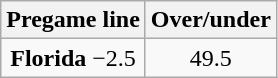<table class="wikitable">
<tr align="center">
<th style=>Pregame line</th>
<th style=>Over/under</th>
</tr>
<tr align="center">
<td><strong>Florida</strong> −2.5</td>
<td>49.5</td>
</tr>
</table>
